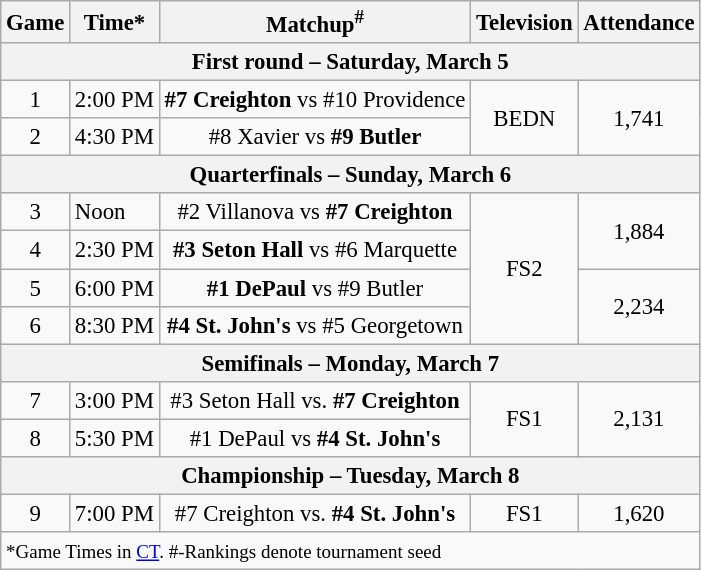<table class="wikitable" style="font-size: 95%">
<tr align="center">
<th>Game</th>
<th>Time*</th>
<th>Matchup<sup>#</sup></th>
<th>Television</th>
<th>Attendance</th>
</tr>
<tr>
<th colspan=5>First round – Saturday, March 5</th>
</tr>
<tr>
<td style="text-align: center;">1</td>
<td>2:00 PM</td>
<td style="text-align: center;"><strong>#7 Creighton</strong> vs #10 Providence</td>
<td rowspan=2 style="text-align: center;">BEDN</td>
<td rowspan=2 style="text-align: center;">1,741</td>
</tr>
<tr>
<td style="text-align: center;">2</td>
<td>4:30 PM</td>
<td style="text-align: center;">#8 Xavier vs <strong>#9 Butler</strong></td>
</tr>
<tr>
<th colspan=6>Quarterfinals – Sunday, March 6</th>
</tr>
<tr>
<td style="text-align: center;">3</td>
<td>Noon</td>
<td style="text-align: center;">#2 Villanova vs <strong>#7 Creighton</strong></td>
<td rowspan=4 style="text-align: center;">FS2</td>
<td rowspan=2 style="text-align: center;">1,884</td>
</tr>
<tr>
<td style="text-align: center;">4</td>
<td>2:30 PM</td>
<td style="text-align: center;"><strong>#3 Seton Hall</strong> vs #6 Marquette</td>
</tr>
<tr>
<td style="text-align: center;">5</td>
<td>6:00 PM</td>
<td style="text-align: center;"><strong>#1 DePaul</strong> vs #9 Butler</td>
<td rowspan=2 style="text-align: center;">2,234</td>
</tr>
<tr>
<td style="text-align: center;">6</td>
<td>8:30 PM</td>
<td style="text-align: center;"><strong>#4 St. John's</strong> vs #5 Georgetown</td>
</tr>
<tr>
<th colspan=6>Semifinals – Monday, March 7</th>
</tr>
<tr>
<td style="text-align: center;">7</td>
<td>3:00 PM</td>
<td style="text-align: center;">#3 Seton Hall vs. <strong>#7 Creighton</strong></td>
<td rowspan=2 style="text-align: center;">FS1</td>
<td rowspan=2 style="text-align: center;">2,131</td>
</tr>
<tr>
<td style="text-align: center;">8</td>
<td>5:30 PM</td>
<td style="text-align: center;">#1 DePaul vs <strong>#4 St. John's</strong></td>
</tr>
<tr>
<th colspan=6>Championship – Tuesday, March 8</th>
</tr>
<tr>
<td style="text-align: center;">9</td>
<td>7:00 PM</td>
<td style="text-align: center;">#7 Creighton vs. <strong>#4 St. John's</strong></td>
<td style="text-align: center;">FS1</td>
<td style="text-align: center;">1,620</td>
</tr>
<tr>
<td colspan=6><small>*Game Times in <a href='#'>CT</a>. #-Rankings denote tournament seed</small></td>
</tr>
</table>
